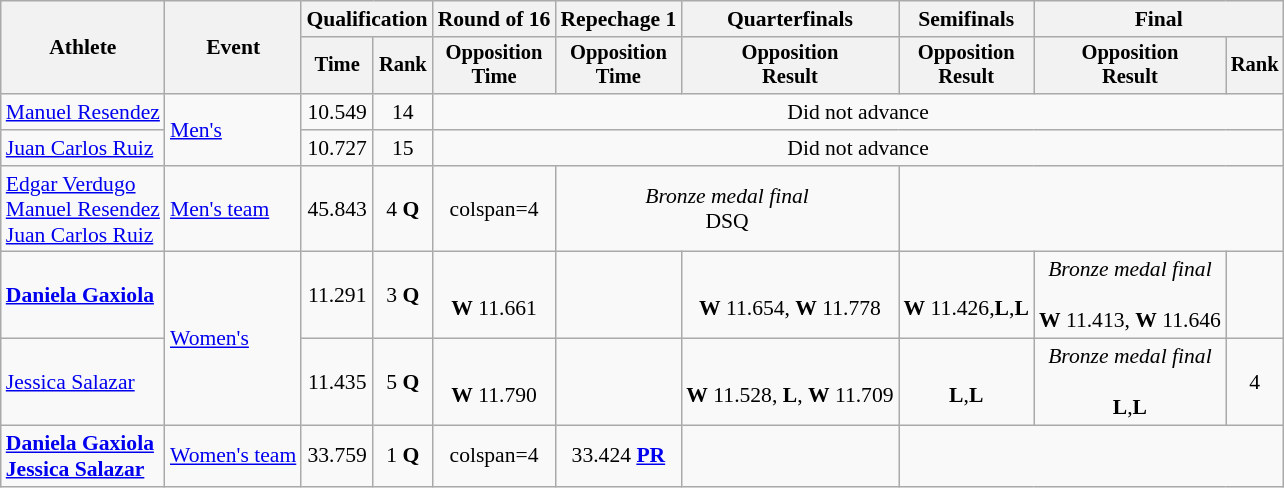<table class=wikitable style="font-size:90%;">
<tr>
<th rowspan=2>Athlete</th>
<th rowspan=2>Event</th>
<th colspan=2>Qualification</th>
<th>Round of 16</th>
<th>Repechage 1</th>
<th>Quarterfinals</th>
<th>Semifinals</th>
<th colspan=2>Final</th>
</tr>
<tr style="font-size:95%">
<th>Time</th>
<th>Rank</th>
<th>Opposition<br>Time</th>
<th>Opposition<br>Time</th>
<th>Opposition<br>Result</th>
<th>Opposition<br>Result</th>
<th>Opposition<br>Result</th>
<th>Rank</th>
</tr>
<tr align=center>
<td align=left><a href='#'>Manuel Resendez</a></td>
<td align=left rowspan=2><a href='#'>Men's</a></td>
<td>10.549</td>
<td>14</td>
<td colspan=6>Did not advance</td>
</tr>
<tr align=center>
<td align=left><a href='#'>Juan Carlos Ruiz</a></td>
<td>10.727</td>
<td>15</td>
<td colspan=6>Did not advance</td>
</tr>
<tr align=center>
<td align=left><a href='#'>Edgar Verdugo</a><br><a href='#'>Manuel Resendez</a><br><a href='#'>Juan Carlos Ruiz</a></td>
<td align=left><a href='#'>Men's team</a></td>
<td>45.843</td>
<td>4 <strong>Q</strong></td>
<td>colspan=4 </td>
<td colspan=2><em>Bronze medal final</em><br>DSQ</td>
</tr>
<tr align=center>
<td align=left><strong><a href='#'>Daniela Gaxiola</a></strong></td>
<td align=left rowspan=2><a href='#'>Women's</a></td>
<td>11.291</td>
<td>3 <strong>Q</strong></td>
<td><br><strong>W</strong> 11.661</td>
<td></td>
<td><br><strong>W</strong> 11.654, <strong>W</strong> 11.778</td>
<td><br><strong>W</strong> 11.426,<strong>L</strong>,<strong>L</strong></td>
<td><em>Bronze medal final</em><br><br><strong>W</strong> 11.413, <strong>W</strong> 11.646</td>
<td></td>
</tr>
<tr align=center>
<td align=left><a href='#'>Jessica Salazar</a></td>
<td>11.435</td>
<td>5 <strong>Q</strong></td>
<td><br><strong>W</strong> 11.790</td>
<td></td>
<td><br><strong>W</strong> 11.528, <strong>L</strong>, <strong>W</strong> 11.709</td>
<td><br><strong>L</strong>,<strong>L</strong></td>
<td><em>Bronze medal final</em><br><br><strong>L</strong>,<strong>L</strong></td>
<td>4</td>
</tr>
<tr align=center>
<td align=left><strong><a href='#'>Daniela Gaxiola</a><br><a href='#'>Jessica Salazar</a></strong></td>
<td align=left><a href='#'>Women's team</a></td>
<td>33.759</td>
<td>1 <strong>Q</strong></td>
<td>colspan=4 </td>
<td>33.424 <strong><a href='#'>PR</a></strong></td>
<td></td>
</tr>
</table>
